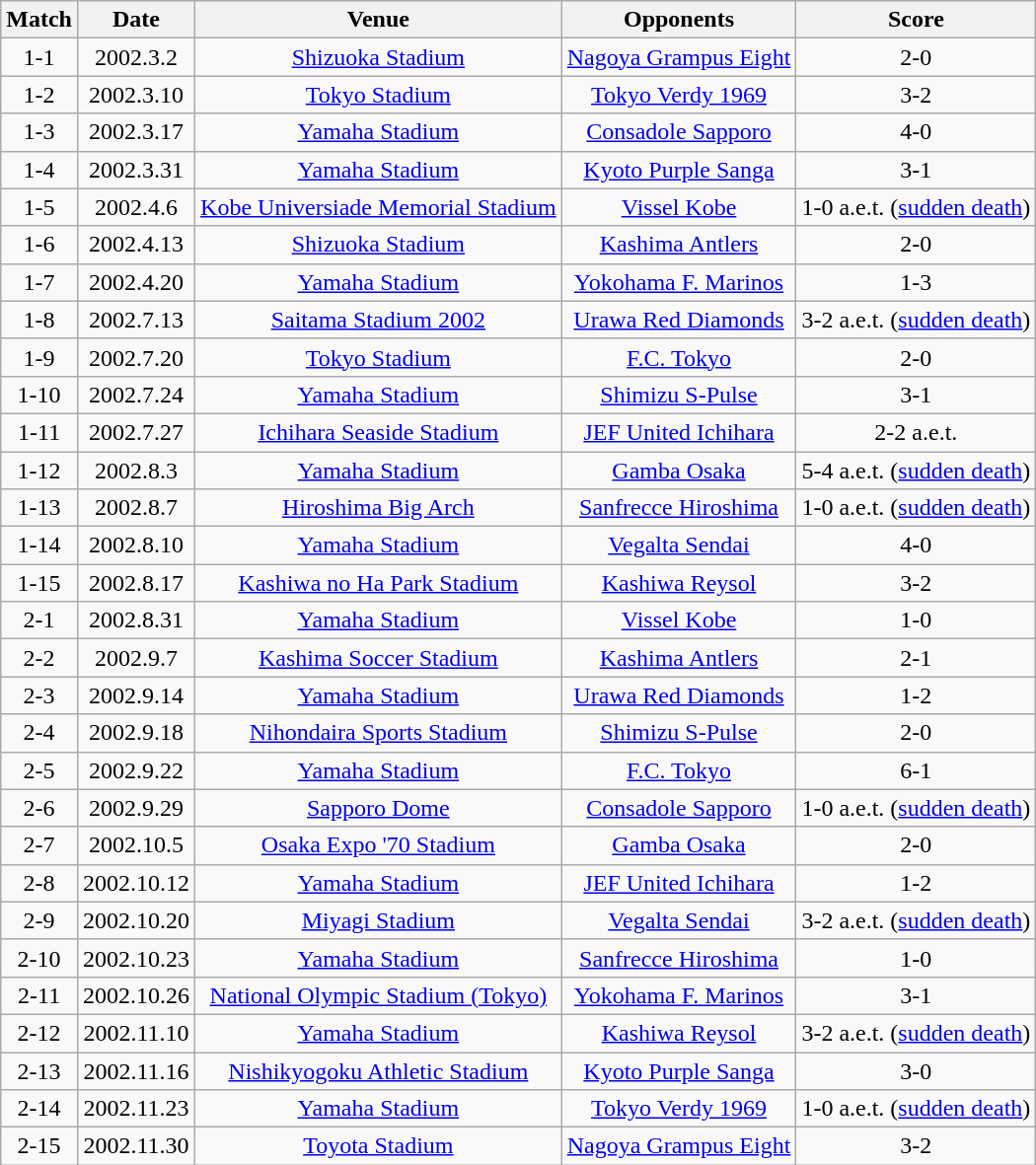<table class="wikitable" style="text-align:center;">
<tr>
<th>Match</th>
<th>Date</th>
<th>Venue</th>
<th>Opponents</th>
<th>Score</th>
</tr>
<tr>
<td>1-1</td>
<td>2002.3.2</td>
<td><a href='#'>Shizuoka Stadium</a></td>
<td><a href='#'>Nagoya Grampus Eight</a></td>
<td>2-0</td>
</tr>
<tr>
<td>1-2</td>
<td>2002.3.10</td>
<td><a href='#'>Tokyo Stadium</a></td>
<td><a href='#'>Tokyo Verdy 1969</a></td>
<td>3-2</td>
</tr>
<tr>
<td>1-3</td>
<td>2002.3.17</td>
<td><a href='#'>Yamaha Stadium</a></td>
<td><a href='#'>Consadole Sapporo</a></td>
<td>4-0</td>
</tr>
<tr>
<td>1-4</td>
<td>2002.3.31</td>
<td><a href='#'>Yamaha Stadium</a></td>
<td><a href='#'>Kyoto Purple Sanga</a></td>
<td>3-1</td>
</tr>
<tr>
<td>1-5</td>
<td>2002.4.6</td>
<td><a href='#'>Kobe Universiade Memorial Stadium</a></td>
<td><a href='#'>Vissel Kobe</a></td>
<td>1-0 a.e.t. (<a href='#'>sudden death</a>)</td>
</tr>
<tr>
<td>1-6</td>
<td>2002.4.13</td>
<td><a href='#'>Shizuoka Stadium</a></td>
<td><a href='#'>Kashima Antlers</a></td>
<td>2-0</td>
</tr>
<tr>
<td>1-7</td>
<td>2002.4.20</td>
<td><a href='#'>Yamaha Stadium</a></td>
<td><a href='#'>Yokohama F. Marinos</a></td>
<td>1-3</td>
</tr>
<tr>
<td>1-8</td>
<td>2002.7.13</td>
<td><a href='#'>Saitama Stadium 2002</a></td>
<td><a href='#'>Urawa Red Diamonds</a></td>
<td>3-2 a.e.t. (<a href='#'>sudden death</a>)</td>
</tr>
<tr>
<td>1-9</td>
<td>2002.7.20</td>
<td><a href='#'>Tokyo Stadium</a></td>
<td><a href='#'>F.C. Tokyo</a></td>
<td>2-0</td>
</tr>
<tr>
<td>1-10</td>
<td>2002.7.24</td>
<td><a href='#'>Yamaha Stadium</a></td>
<td><a href='#'>Shimizu S-Pulse</a></td>
<td>3-1</td>
</tr>
<tr>
<td>1-11</td>
<td>2002.7.27</td>
<td><a href='#'>Ichihara Seaside Stadium</a></td>
<td><a href='#'>JEF United Ichihara</a></td>
<td>2-2 a.e.t.</td>
</tr>
<tr>
<td>1-12</td>
<td>2002.8.3</td>
<td><a href='#'>Yamaha Stadium</a></td>
<td><a href='#'>Gamba Osaka</a></td>
<td>5-4 a.e.t. (<a href='#'>sudden death</a>)</td>
</tr>
<tr>
<td>1-13</td>
<td>2002.8.7</td>
<td><a href='#'>Hiroshima Big Arch</a></td>
<td><a href='#'>Sanfrecce Hiroshima</a></td>
<td>1-0 a.e.t. (<a href='#'>sudden death</a>)</td>
</tr>
<tr>
<td>1-14</td>
<td>2002.8.10</td>
<td><a href='#'>Yamaha Stadium</a></td>
<td><a href='#'>Vegalta Sendai</a></td>
<td>4-0</td>
</tr>
<tr>
<td>1-15</td>
<td>2002.8.17</td>
<td><a href='#'>Kashiwa no Ha Park Stadium</a></td>
<td><a href='#'>Kashiwa Reysol</a></td>
<td>3-2</td>
</tr>
<tr>
<td>2-1</td>
<td>2002.8.31</td>
<td><a href='#'>Yamaha Stadium</a></td>
<td><a href='#'>Vissel Kobe</a></td>
<td>1-0</td>
</tr>
<tr>
<td>2-2</td>
<td>2002.9.7</td>
<td><a href='#'>Kashima Soccer Stadium</a></td>
<td><a href='#'>Kashima Antlers</a></td>
<td>2-1</td>
</tr>
<tr>
<td>2-3</td>
<td>2002.9.14</td>
<td><a href='#'>Yamaha Stadium</a></td>
<td><a href='#'>Urawa Red Diamonds</a></td>
<td>1-2</td>
</tr>
<tr>
<td>2-4</td>
<td>2002.9.18</td>
<td><a href='#'>Nihondaira Sports Stadium</a></td>
<td><a href='#'>Shimizu S-Pulse</a></td>
<td>2-0</td>
</tr>
<tr>
<td>2-5</td>
<td>2002.9.22</td>
<td><a href='#'>Yamaha Stadium</a></td>
<td><a href='#'>F.C. Tokyo</a></td>
<td>6-1</td>
</tr>
<tr>
<td>2-6</td>
<td>2002.9.29</td>
<td><a href='#'>Sapporo Dome</a></td>
<td><a href='#'>Consadole Sapporo</a></td>
<td>1-0 a.e.t. (<a href='#'>sudden death</a>)</td>
</tr>
<tr>
<td>2-7</td>
<td>2002.10.5</td>
<td><a href='#'>Osaka Expo '70 Stadium</a></td>
<td><a href='#'>Gamba Osaka</a></td>
<td>2-0</td>
</tr>
<tr>
<td>2-8</td>
<td>2002.10.12</td>
<td><a href='#'>Yamaha Stadium</a></td>
<td><a href='#'>JEF United Ichihara</a></td>
<td>1-2</td>
</tr>
<tr>
<td>2-9</td>
<td>2002.10.20</td>
<td><a href='#'>Miyagi Stadium</a></td>
<td><a href='#'>Vegalta Sendai</a></td>
<td>3-2 a.e.t. (<a href='#'>sudden death</a>)</td>
</tr>
<tr>
<td>2-10</td>
<td>2002.10.23</td>
<td><a href='#'>Yamaha Stadium</a></td>
<td><a href='#'>Sanfrecce Hiroshima</a></td>
<td>1-0</td>
</tr>
<tr>
<td>2-11</td>
<td>2002.10.26</td>
<td><a href='#'>National Olympic Stadium (Tokyo)</a></td>
<td><a href='#'>Yokohama F. Marinos</a></td>
<td>3-1</td>
</tr>
<tr>
<td>2-12</td>
<td>2002.11.10</td>
<td><a href='#'>Yamaha Stadium</a></td>
<td><a href='#'>Kashiwa Reysol</a></td>
<td>3-2 a.e.t. (<a href='#'>sudden death</a>)</td>
</tr>
<tr>
<td>2-13</td>
<td>2002.11.16</td>
<td><a href='#'>Nishikyogoku Athletic Stadium</a></td>
<td><a href='#'>Kyoto Purple Sanga</a></td>
<td>3-0</td>
</tr>
<tr>
<td>2-14</td>
<td>2002.11.23</td>
<td><a href='#'>Yamaha Stadium</a></td>
<td><a href='#'>Tokyo Verdy 1969</a></td>
<td>1-0 a.e.t. (<a href='#'>sudden death</a>)</td>
</tr>
<tr>
<td>2-15</td>
<td>2002.11.30</td>
<td><a href='#'>Toyota Stadium</a></td>
<td><a href='#'>Nagoya Grampus Eight</a></td>
<td>3-2</td>
</tr>
</table>
